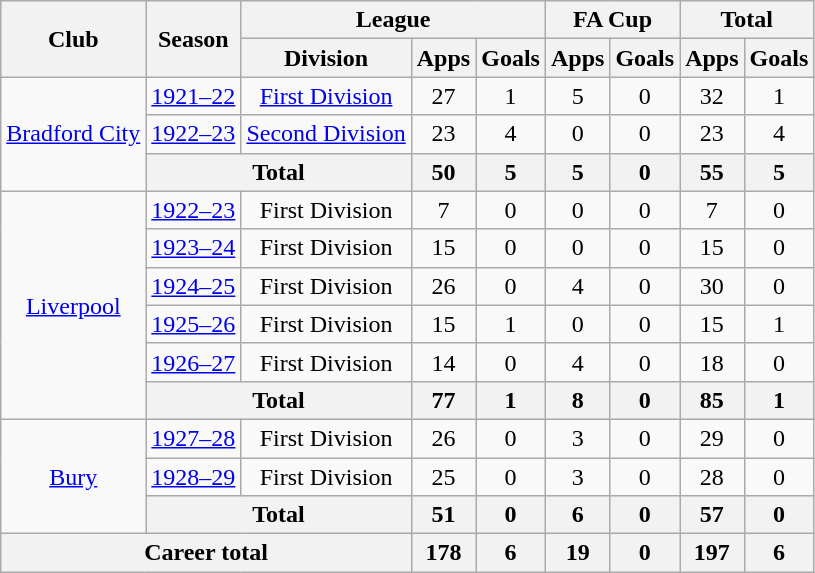<table class="wikitable" style="text-align: center;">
<tr>
<th rowspan="2">Club</th>
<th rowspan="2">Season</th>
<th colspan="3">League</th>
<th colspan="2">FA Cup</th>
<th colspan="2">Total</th>
</tr>
<tr>
<th>Division</th>
<th>Apps</th>
<th>Goals</th>
<th>Apps</th>
<th>Goals</th>
<th>Apps</th>
<th>Goals</th>
</tr>
<tr>
<td rowspan="3"><a href='#'>Bradford City</a></td>
<td><a href='#'>1921–22</a></td>
<td><a href='#'>First Division</a></td>
<td>27</td>
<td>1</td>
<td>5</td>
<td>0</td>
<td>32</td>
<td>1</td>
</tr>
<tr>
<td><a href='#'>1922–23</a></td>
<td><a href='#'>Second Division</a></td>
<td>23</td>
<td>4</td>
<td>0</td>
<td>0</td>
<td>23</td>
<td>4</td>
</tr>
<tr>
<th colspan="2">Total</th>
<th>50</th>
<th>5</th>
<th>5</th>
<th>0</th>
<th>55</th>
<th>5</th>
</tr>
<tr>
<td rowspan="6"><a href='#'>Liverpool</a></td>
<td><a href='#'>1922–23</a></td>
<td>First Division</td>
<td>7</td>
<td>0</td>
<td>0</td>
<td>0</td>
<td>7</td>
<td>0</td>
</tr>
<tr>
<td><a href='#'>1923–24</a></td>
<td>First Division</td>
<td>15</td>
<td>0</td>
<td>0</td>
<td>0</td>
<td>15</td>
<td>0</td>
</tr>
<tr>
<td><a href='#'>1924–25</a></td>
<td>First Division</td>
<td>26</td>
<td>0</td>
<td>4</td>
<td>0</td>
<td>30</td>
<td>0</td>
</tr>
<tr>
<td><a href='#'>1925–26</a></td>
<td>First Division</td>
<td>15</td>
<td>1</td>
<td>0</td>
<td>0</td>
<td>15</td>
<td>1</td>
</tr>
<tr>
<td><a href='#'>1926–27</a></td>
<td>First Division</td>
<td>14</td>
<td>0</td>
<td>4</td>
<td>0</td>
<td>18</td>
<td>0</td>
</tr>
<tr>
<th colspan="2">Total</th>
<th>77</th>
<th>1</th>
<th>8</th>
<th>0</th>
<th>85</th>
<th>1</th>
</tr>
<tr>
<td rowspan="3"><a href='#'>Bury</a></td>
<td><a href='#'>1927–28</a></td>
<td>First Division</td>
<td>26</td>
<td>0</td>
<td>3</td>
<td>0</td>
<td>29</td>
<td>0</td>
</tr>
<tr>
<td><a href='#'>1928–29</a></td>
<td>First Division</td>
<td>25</td>
<td>0</td>
<td>3</td>
<td>0</td>
<td>28</td>
<td>0</td>
</tr>
<tr>
<th colspan="2">Total</th>
<th>51</th>
<th>0</th>
<th>6</th>
<th>0</th>
<th>57</th>
<th>0</th>
</tr>
<tr>
<th colspan="3">Career total</th>
<th>178</th>
<th>6</th>
<th>19</th>
<th>0</th>
<th>197</th>
<th>6</th>
</tr>
</table>
